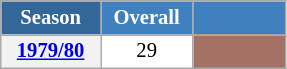<table class="wikitable" style="font-size:86%; text-align:center; border:grey solid 1px; border-collapse:collapse; background:#ffffff;">
<tr>
<th style="background-color:#369; color:white; width:60px;"> Season </th>
<th style="background-color:#4180be; color:white; width:55px;">Overall</th>
<th style="background-color:#4180be; color:white; width:55px;"></th>
</tr>
<tr>
<th scope=row align=center><a href='#'>1979/80</a></th>
<td align=center>29</td>
<td align=center bgcolor=#A57164></td>
</tr>
</table>
